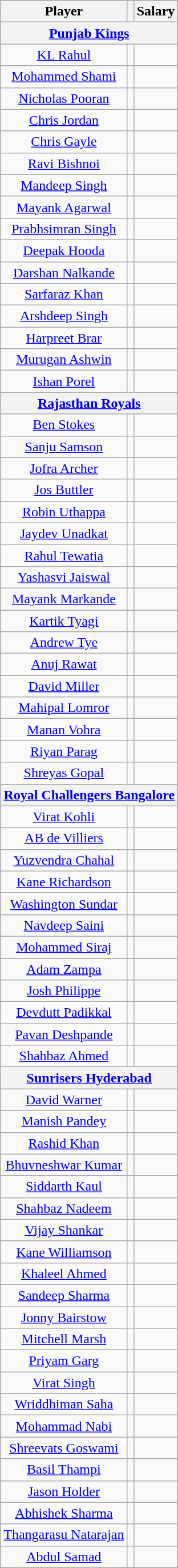<table class="wikitable collapsible"  style="text-align:center">
<tr>
<th style="text-align:center;">Player</th>
<th style="text-align:center;"></th>
<th style="text-align:center;">Salary</th>
</tr>
<tr>
<th colspan="5"><strong><a href='#'>Punjab Kings</a></strong></th>
</tr>
<tr>
<td><a href='#'>KL Rahul</a></td>
<td></td>
<td></td>
</tr>
<tr>
<td><a href='#'>Mohammed Shami</a></td>
<td></td>
<td></td>
</tr>
<tr>
<td><a href='#'>Nicholas Pooran</a></td>
<td></td>
<td></td>
</tr>
<tr>
<td><a href='#'>Chris Jordan</a></td>
<td></td>
<td></td>
</tr>
<tr>
<td><a href='#'>Chris Gayle</a></td>
<td></td>
<td></td>
</tr>
<tr>
<td><a href='#'>Ravi Bishnoi</a></td>
<td></td>
<td></td>
</tr>
<tr>
<td><a href='#'>Mandeep Singh</a></td>
<td></td>
<td></td>
</tr>
<tr>
<td><a href='#'>Mayank Agarwal</a></td>
<td></td>
<td></td>
</tr>
<tr>
<td><a href='#'>Prabhsimran Singh</a></td>
<td></td>
<td></td>
</tr>
<tr>
<td><a href='#'>Deepak Hooda</a></td>
<td></td>
<td></td>
</tr>
<tr>
<td><a href='#'>Darshan Nalkande</a></td>
<td></td>
<td></td>
</tr>
<tr>
<td><a href='#'>Sarfaraz Khan</a></td>
<td></td>
<td></td>
</tr>
<tr>
<td><a href='#'>Arshdeep Singh</a></td>
<td></td>
<td></td>
</tr>
<tr>
<td><a href='#'>Harpreet Brar</a></td>
<td></td>
<td></td>
</tr>
<tr>
<td><a href='#'>Murugan Ashwin</a></td>
<td></td>
<td></td>
</tr>
<tr>
<td><a href='#'>Ishan Porel</a></td>
<td></td>
<td></td>
</tr>
<tr>
<th colspan="5"><strong><a href='#'>Rajasthan Royals</a></strong></th>
</tr>
<tr>
<td><a href='#'>Ben Stokes</a></td>
<td></td>
<td></td>
</tr>
<tr>
<td><a href='#'>Sanju Samson</a></td>
<td></td>
<td></td>
</tr>
<tr>
<td><a href='#'>Jofra Archer</a></td>
<td></td>
<td></td>
</tr>
<tr>
<td><a href='#'>Jos Buttler</a></td>
<td></td>
<td></td>
</tr>
<tr>
<td><a href='#'>Robin Uthappa</a></td>
<td></td>
<td></td>
</tr>
<tr>
<td><a href='#'>Jaydev Unadkat</a></td>
<td></td>
<td></td>
</tr>
<tr>
<td><a href='#'>Rahul Tewatia</a></td>
<td></td>
<td></td>
</tr>
<tr>
<td><a href='#'>Yashasvi Jaiswal</a></td>
<td></td>
<td></td>
</tr>
<tr>
<td><a href='#'>Mayank Markande</a></td>
<td></td>
<td></td>
</tr>
<tr>
<td><a href='#'>Kartik Tyagi</a></td>
<td></td>
<td></td>
</tr>
<tr>
<td><a href='#'>Andrew Tye</a></td>
<td></td>
<td></td>
</tr>
<tr>
<td><a href='#'>Anuj Rawat</a></td>
<td></td>
<td></td>
</tr>
<tr>
<td><a href='#'>David Miller</a></td>
<td></td>
<td></td>
</tr>
<tr>
<td><a href='#'>Mahipal Lomror</a></td>
<td></td>
<td></td>
</tr>
<tr>
<td><a href='#'>Manan Vohra</a></td>
<td></td>
<td></td>
</tr>
<tr>
<td><a href='#'>Riyan Parag</a></td>
<td></td>
<td></td>
</tr>
<tr>
<td><a href='#'>Shreyas Gopal</a></td>
<td></td>
<td></td>
</tr>
<tr>
<th colspan="5"><strong><a href='#'>Royal Challengers Bangalore</a></strong></th>
</tr>
<tr>
<td><a href='#'>Virat Kohli</a></td>
<td></td>
<td></td>
</tr>
<tr>
<td><a href='#'>AB de Villiers</a></td>
<td></td>
<td></td>
</tr>
<tr>
<td><a href='#'>Yuzvendra Chahal</a></td>
<td></td>
<td></td>
</tr>
<tr>
<td><a href='#'>Kane Richardson</a></td>
<td></td>
<td></td>
</tr>
<tr>
<td><a href='#'>Washington Sundar</a></td>
<td></td>
<td></td>
</tr>
<tr>
<td><a href='#'>Navdeep Saini</a></td>
<td></td>
<td></td>
</tr>
<tr>
<td><a href='#'>Mohammed Siraj</a></td>
<td></td>
<td></td>
</tr>
<tr>
<td><a href='#'>Adam Zampa</a> </td>
<td></td>
<td></td>
</tr>
<tr>
<td><a href='#'>Josh Philippe</a></td>
<td></td>
<td></td>
</tr>
<tr>
<td><a href='#'>Devdutt Padikkal</a></td>
<td></td>
<td></td>
</tr>
<tr>
<td><a href='#'>Pavan Deshpande</a></td>
<td></td>
<td></td>
</tr>
<tr>
<td><a href='#'>Shahbaz Ahmed</a></td>
<td></td>
<td></td>
</tr>
<tr>
<th colspan="5"><strong><a href='#'>Sunrisers Hyderabad</a></strong></th>
</tr>
<tr>
<td><a href='#'>David Warner</a></td>
<td></td>
<td></td>
</tr>
<tr>
<td><a href='#'>Manish Pandey</a></td>
<td></td>
<td></td>
</tr>
<tr>
<td><a href='#'>Rashid Khan</a></td>
<td></td>
<td></td>
</tr>
<tr>
<td><a href='#'>Bhuvneshwar Kumar</a></td>
<td></td>
<td></td>
</tr>
<tr>
<td><a href='#'>Siddarth Kaul</a></td>
<td></td>
<td></td>
</tr>
<tr>
<td><a href='#'>Shahbaz Nadeem</a></td>
<td></td>
<td></td>
</tr>
<tr>
<td><a href='#'>Vijay Shankar</a></td>
<td></td>
<td></td>
</tr>
<tr>
<td><a href='#'>Kane Williamson</a></td>
<td></td>
<td></td>
</tr>
<tr>
<td><a href='#'>Khaleel Ahmed</a></td>
<td></td>
<td></td>
</tr>
<tr>
<td><a href='#'>Sandeep Sharma</a></td>
<td></td>
<td></td>
</tr>
<tr>
<td><a href='#'>Jonny Bairstow</a></td>
<td></td>
<td></td>
</tr>
<tr>
<td><a href='#'>Mitchell Marsh</a></td>
<td></td>
<td></td>
</tr>
<tr>
<td><a href='#'>Priyam Garg</a></td>
<td></td>
<td></td>
</tr>
<tr>
<td><a href='#'>Virat Singh</a></td>
<td></td>
<td></td>
</tr>
<tr>
<td><a href='#'>Wriddhiman Saha</a></td>
<td></td>
<td></td>
</tr>
<tr>
<td><a href='#'>Mohammad Nabi</a></td>
<td></td>
<td></td>
</tr>
<tr>
<td><a href='#'>Shreevats Goswami</a></td>
<td></td>
<td></td>
</tr>
<tr>
<td><a href='#'>Basil Thampi</a></td>
<td></td>
<td></td>
</tr>
<tr>
<td><a href='#'>Jason Holder</a> </td>
<td></td>
<td></td>
</tr>
<tr>
<td><a href='#'>Abhishek Sharma</a></td>
<td></td>
<td></td>
</tr>
<tr>
<td><a href='#'>Thangarasu Natarajan</a></td>
<td></td>
<td></td>
</tr>
<tr>
<td><a href='#'>Abdul Samad</a></td>
<td></td>
<td></td>
</tr>
</table>
